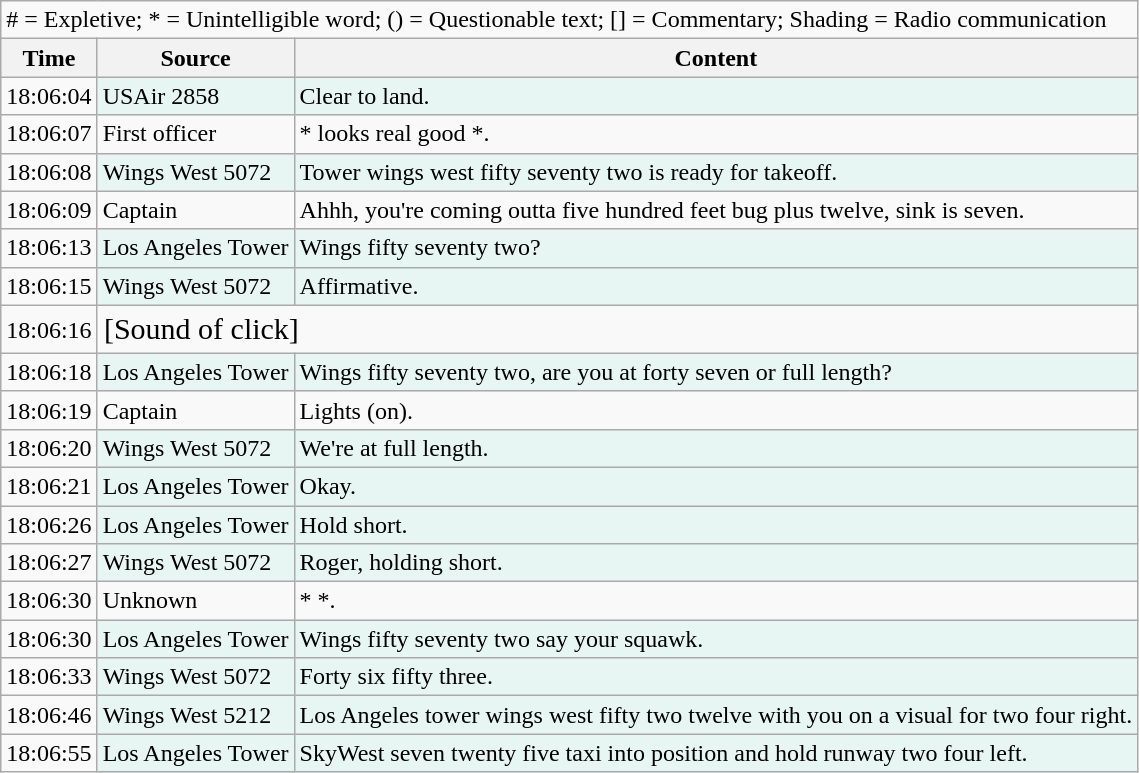<table class="wikitable">
<tr>
<td colspan="3"># = Expletive; * = Unintelligible word; () = Questionable text; [] = Commentary; Shading = Radio communication</td>
</tr>
<tr>
<th>Time</th>
<th>Source</th>
<th>Content</th>
</tr>
<tr>
<td>18:06:04</td>
<td style="background:#E8F6F3;">USAir 2858</td>
<td style="background:#E8F6F3;">Clear to land.</td>
</tr>
<tr>
<td>18:06:07</td>
<td>First officer</td>
<td>* looks real good *.</td>
</tr>
<tr>
<td>18:06:08</td>
<td style="background:#E8F6F3;">Wings West 5072</td>
<td style="background:#E8F6F3;">Tower wings west fifty seventy two is ready for takeoff.</td>
</tr>
<tr>
<td>18:06:09</td>
<td>Captain</td>
<td>Ahhh, you're coming outta five hundred feet bug plus twelve, sink is seven.</td>
</tr>
<tr>
<td>18:06:13</td>
<td style="background:#E8F6F3;">Los Angeles Tower</td>
<td style="background:#E8F6F3;">Wings fifty seventy two?</td>
</tr>
<tr>
<td>18:06:15</td>
<td style="background:#E8F6F3;">Wings West 5072</td>
<td style="background:#E8F6F3;">Affirmative.</td>
</tr>
<tr>
<td>18:06:16</td>
<td colspan="2" style="font-size: 1.25em;">[Sound of click]</td>
</tr>
<tr>
<td>18:06:18</td>
<td style="background:#E8F6F3;">Los Angeles Tower</td>
<td style="background:#E8F6F3;">Wings fifty seventy two, are you at forty seven or full length?</td>
</tr>
<tr>
<td>18:06:19</td>
<td>Captain</td>
<td>Lights (on).</td>
</tr>
<tr>
<td>18:06:20</td>
<td style="background:#E8F6F3;">Wings West 5072</td>
<td style="background:#E8F6F3;">We're at full length.</td>
</tr>
<tr>
<td>18:06:21</td>
<td style="background:#E8F6F3;">Los Angeles Tower</td>
<td style="background:#E8F6F3;">Okay.</td>
</tr>
<tr>
<td>18:06:26</td>
<td style="background:#E8F6F3;">Los Angeles Tower</td>
<td style="background:#E8F6F3;">Hold short.</td>
</tr>
<tr>
<td>18:06:27</td>
<td style="background:#E8F6F3;">Wings West 5072</td>
<td style="background:#E8F6F3;">Roger, holding short.</td>
</tr>
<tr>
<td>18:06:30</td>
<td>Unknown</td>
<td>* *.</td>
</tr>
<tr>
<td>18:06:30</td>
<td style="background:#E8F6F3;">Los Angeles Tower</td>
<td style="background:#E8F6F3;">Wings fifty seventy two say your squawk.</td>
</tr>
<tr>
<td>18:06:33</td>
<td style="background:#E8F6F3;">Wings West 5072</td>
<td style="background:#E8F6F3;">Forty six fifty three.</td>
</tr>
<tr>
<td>18:06:46</td>
<td style="background:#E8F6F3;">Wings West 5212</td>
<td style="background:#E8F6F3;">Los Angeles tower wings west fifty two twelve with you on a visual for two four right.</td>
</tr>
<tr>
<td>18:06:55</td>
<td style="background:#E8F6F3;">Los Angeles Tower</td>
<td style="background:#E8F6F3;">SkyWest seven twenty five taxi into position and hold runway two four left.</td>
</tr>
</table>
